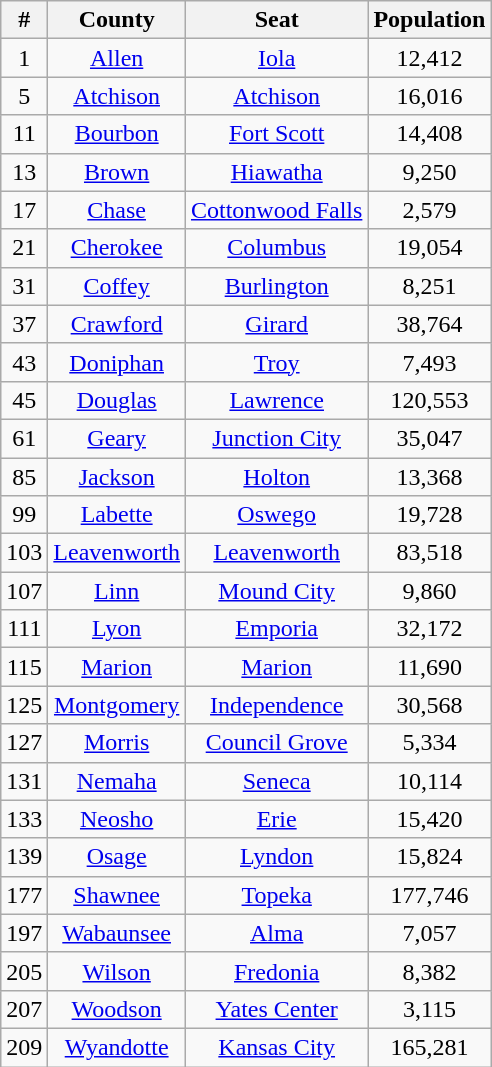<table class="wikitable sortable" style="text-align:center;">
<tr>
<th>#</th>
<th>County</th>
<th>Seat</th>
<th>Population</th>
</tr>
<tr>
<td>1</td>
<td><a href='#'>Allen</a></td>
<td><a href='#'>Iola</a></td>
<td>12,412</td>
</tr>
<tr>
<td>5</td>
<td><a href='#'>Atchison</a></td>
<td><a href='#'>Atchison</a></td>
<td>16,016</td>
</tr>
<tr>
<td>11</td>
<td><a href='#'>Bourbon</a></td>
<td><a href='#'>Fort Scott</a></td>
<td>14,408</td>
</tr>
<tr>
<td>13</td>
<td><a href='#'>Brown</a></td>
<td><a href='#'>Hiawatha</a></td>
<td>9,250</td>
</tr>
<tr>
<td>17</td>
<td><a href='#'>Chase</a></td>
<td><a href='#'>Cottonwood Falls</a></td>
<td>2,579</td>
</tr>
<tr>
<td>21</td>
<td><a href='#'>Cherokee</a></td>
<td><a href='#'>Columbus</a></td>
<td>19,054</td>
</tr>
<tr>
<td>31</td>
<td><a href='#'>Coffey</a></td>
<td><a href='#'>Burlington</a></td>
<td>8,251</td>
</tr>
<tr>
<td>37</td>
<td><a href='#'>Crawford</a></td>
<td><a href='#'>Girard</a></td>
<td>38,764</td>
</tr>
<tr>
<td>43</td>
<td><a href='#'>Doniphan</a></td>
<td><a href='#'>Troy</a></td>
<td>7,493</td>
</tr>
<tr>
<td>45</td>
<td><a href='#'>Douglas</a></td>
<td><a href='#'>Lawrence</a></td>
<td>120,553</td>
</tr>
<tr>
<td>61</td>
<td><a href='#'>Geary</a></td>
<td><a href='#'>Junction City</a></td>
<td>35,047</td>
</tr>
<tr>
<td>85</td>
<td><a href='#'>Jackson</a></td>
<td><a href='#'>Holton</a></td>
<td>13,368</td>
</tr>
<tr>
<td>99</td>
<td><a href='#'>Labette</a></td>
<td><a href='#'>Oswego</a></td>
<td>19,728</td>
</tr>
<tr>
<td>103</td>
<td><a href='#'>Leavenworth</a></td>
<td><a href='#'>Leavenworth</a></td>
<td>83,518</td>
</tr>
<tr>
<td>107</td>
<td><a href='#'>Linn</a></td>
<td><a href='#'>Mound City</a></td>
<td>9,860</td>
</tr>
<tr>
<td>111</td>
<td><a href='#'>Lyon</a></td>
<td><a href='#'>Emporia</a></td>
<td>32,172</td>
</tr>
<tr>
<td>115</td>
<td><a href='#'>Marion</a></td>
<td><a href='#'>Marion</a></td>
<td>11,690</td>
</tr>
<tr>
<td>125</td>
<td><a href='#'>Montgomery</a></td>
<td><a href='#'>Independence</a></td>
<td>30,568</td>
</tr>
<tr>
<td>127</td>
<td><a href='#'>Morris</a></td>
<td><a href='#'>Council Grove</a></td>
<td>5,334</td>
</tr>
<tr>
<td>131</td>
<td><a href='#'>Nemaha</a></td>
<td><a href='#'>Seneca</a></td>
<td>10,114</td>
</tr>
<tr>
<td>133</td>
<td><a href='#'>Neosho</a></td>
<td><a href='#'>Erie</a></td>
<td>15,420</td>
</tr>
<tr>
<td>139</td>
<td><a href='#'>Osage</a></td>
<td><a href='#'>Lyndon</a></td>
<td>15,824</td>
</tr>
<tr>
<td>177</td>
<td><a href='#'>Shawnee</a></td>
<td><a href='#'>Topeka</a></td>
<td>177,746</td>
</tr>
<tr>
<td>197</td>
<td><a href='#'>Wabaunsee</a></td>
<td><a href='#'>Alma</a></td>
<td>7,057</td>
</tr>
<tr>
<td>205</td>
<td><a href='#'>Wilson</a></td>
<td><a href='#'>Fredonia</a></td>
<td>8,382</td>
</tr>
<tr>
<td>207</td>
<td><a href='#'>Woodson</a></td>
<td><a href='#'>Yates Center</a></td>
<td>3,115</td>
</tr>
<tr>
<td>209</td>
<td><a href='#'>Wyandotte</a></td>
<td><a href='#'>Kansas City</a></td>
<td>165,281</td>
</tr>
</table>
